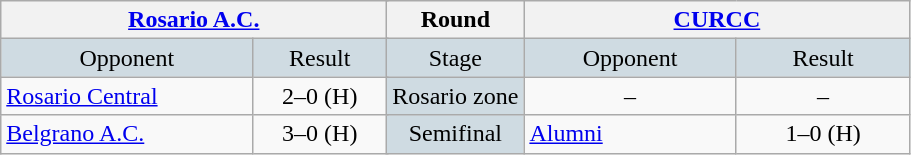<table class="wikitable" style="text-align:center;">
<tr>
<th colspan=3 width= 250px><a href='#'>Rosario A.C.</a></th>
<th>Round</th>
<th colspan=3 width= 250px><a href='#'>CURCC</a></th>
</tr>
<tr bgcolor= #CFDBE2>
<td>Opponent</td>
<td colspan=2>Result</td>
<td>Stage</td>
<td>Opponent</td>
<td colspan=2>Result</td>
</tr>
<tr>
<td align=left> <a href='#'>Rosario Central</a></td>
<td colspan=2>2–0 (H)</td>
<td bgcolor= #CFDBE2>Rosario zone</td>
<td align=center>–</td>
<td colspan=2>–</td>
</tr>
<tr>
<td align=left> <a href='#'>Belgrano A.C.</a></td>
<td colspan=2>3–0 (H)</td>
<td bgcolor= #CFDBE2>Semifinal</td>
<td align=left> <a href='#'>Alumni</a></td>
<td colspan=2>1–0 (H)</td>
</tr>
</table>
